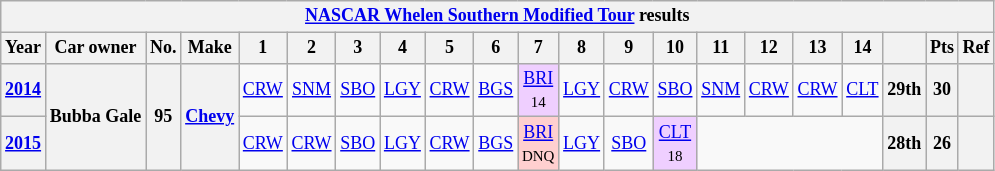<table class="wikitable" style="text-align:center; font-size:75%">
<tr>
<th colspan=23><a href='#'>NASCAR Whelen Southern Modified Tour</a> results</th>
</tr>
<tr>
<th>Year</th>
<th>Car owner</th>
<th>No.</th>
<th>Make</th>
<th>1</th>
<th>2</th>
<th>3</th>
<th>4</th>
<th>5</th>
<th>6</th>
<th>7</th>
<th>8</th>
<th>9</th>
<th>10</th>
<th>11</th>
<th>12</th>
<th>13</th>
<th>14</th>
<th></th>
<th>Pts</th>
<th>Ref</th>
</tr>
<tr>
<th><a href='#'>2014</a></th>
<th rowspan=2>Bubba Gale</th>
<th rowspan=2>95</th>
<th rowspan=2><a href='#'>Chevy</a></th>
<td><a href='#'>CRW</a></td>
<td><a href='#'>SNM</a></td>
<td><a href='#'>SBO</a></td>
<td><a href='#'>LGY</a></td>
<td><a href='#'>CRW</a></td>
<td><a href='#'>BGS</a></td>
<td style="background:#EFCFFF;"><a href='#'>BRI</a><br><small>14</small></td>
<td><a href='#'>LGY</a></td>
<td><a href='#'>CRW</a></td>
<td><a href='#'>SBO</a></td>
<td><a href='#'>SNM</a></td>
<td><a href='#'>CRW</a></td>
<td><a href='#'>CRW</a></td>
<td><a href='#'>CLT</a></td>
<th>29th</th>
<th>30</th>
<th></th>
</tr>
<tr>
<th><a href='#'>2015</a></th>
<td><a href='#'>CRW</a></td>
<td><a href='#'>CRW</a></td>
<td><a href='#'>SBO</a></td>
<td><a href='#'>LGY</a></td>
<td><a href='#'>CRW</a></td>
<td><a href='#'>BGS</a></td>
<td style="background:#FFCFCF;"><a href='#'>BRI</a><br><small>DNQ</small></td>
<td><a href='#'>LGY</a></td>
<td><a href='#'>SBO</a></td>
<td style="background:#EFCFFF;"><a href='#'>CLT</a><br><small>18</small></td>
<td colspan=4></td>
<th>28th</th>
<th>26</th>
<th></th>
</tr>
</table>
